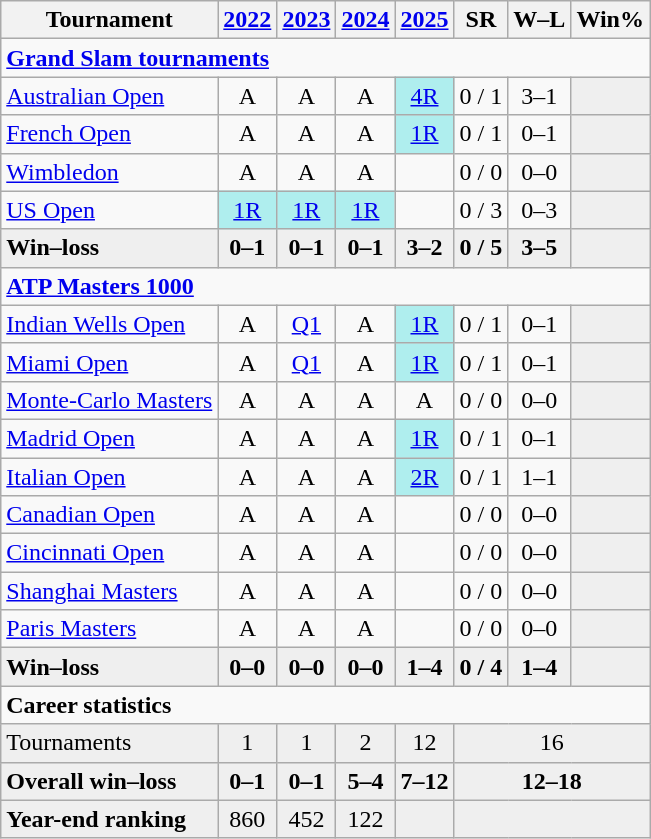<table class=wikitable style=text-align:center;>
<tr>
<th>Tournament</th>
<th><a href='#'>2022</a></th>
<th><a href='#'>2023</a></th>
<th><a href='#'>2024</a></th>
<th><a href='#'>2025</a></th>
<th>SR</th>
<th>W–L</th>
<th>Win%</th>
</tr>
<tr>
<td colspan=8 align="left"><strong><a href='#'>Grand Slam tournaments</a></strong></td>
</tr>
<tr>
<td align=left><a href='#'>Australian Open</a></td>
<td>A</td>
<td>A</td>
<td>A</td>
<td bgcolor=afeeee><a href='#'>4R</a></td>
<td>0 / 1</td>
<td>3–1</td>
<td bgcolor=efefef></td>
</tr>
<tr>
<td align=left><a href='#'>French Open</a></td>
<td>A</td>
<td>A</td>
<td>A</td>
<td bgcolor=afeeee><a href='#'>1R</a></td>
<td>0 / 1</td>
<td>0–1</td>
<td bgcolor=efefef></td>
</tr>
<tr>
<td align=left><a href='#'>Wimbledon</a></td>
<td>A</td>
<td>A</td>
<td>A</td>
<td></td>
<td>0 / 0</td>
<td>0–0</td>
<td bgcolor=efefef></td>
</tr>
<tr>
<td align=left><a href='#'>US Open</a></td>
<td bgcolor=afeeee><a href='#'>1R</a></td>
<td bgcolor=afeeee><a href='#'>1R</a></td>
<td bgcolor=afeeee><a href='#'>1R</a></td>
<td></td>
<td>0 / 3</td>
<td>0–3</td>
<td bgcolor=efefef></td>
</tr>
<tr style=font-weight:bold;background:#efefef>
<td style=text-align:left>Win–loss</td>
<td>0–1</td>
<td>0–1</td>
<td>0–1</td>
<td>3–2</td>
<td>0 / 5</td>
<td>3–5</td>
<td bgcolor=efefef></td>
</tr>
<tr>
<td colspan=8 align="left"><strong><a href='#'>ATP Masters 1000</a></strong></td>
</tr>
<tr>
<td align=left><a href='#'>Indian Wells Open</a></td>
<td>A</td>
<td><a href='#'>Q1</a></td>
<td>A</td>
<td bgcolor=afeeee><a href='#'>1R</a></td>
<td>0 / 1</td>
<td>0–1</td>
<td bgcolor=efefef></td>
</tr>
<tr>
<td align=left><a href='#'>Miami Open</a></td>
<td>A</td>
<td><a href='#'>Q1</a></td>
<td>A</td>
<td bgcolor=afeeee><a href='#'>1R</a></td>
<td>0 / 1</td>
<td>0–1</td>
<td bgcolor=efefef></td>
</tr>
<tr>
<td align=left><a href='#'>Monte-Carlo Masters</a></td>
<td>A</td>
<td>A</td>
<td>A</td>
<td>A</td>
<td>0 / 0</td>
<td>0–0</td>
<td bgcolor=efefef></td>
</tr>
<tr>
<td align=left><a href='#'>Madrid Open</a></td>
<td>A</td>
<td>A</td>
<td>A</td>
<td bgcolor=afeeee><a href='#'>1R</a></td>
<td>0 / 1</td>
<td>0–1</td>
<td bgcolor=efefef></td>
</tr>
<tr>
<td align=left><a href='#'>Italian Open</a></td>
<td>A</td>
<td>A</td>
<td>A</td>
<td bgcolor=afeeee><a href='#'>2R</a></td>
<td>0 / 1</td>
<td>1–1</td>
<td bgcolor=efefef></td>
</tr>
<tr>
<td align=left><a href='#'>Canadian Open</a></td>
<td>A</td>
<td>A</td>
<td>A</td>
<td></td>
<td>0 / 0</td>
<td>0–0</td>
<td bgcolor=efefef></td>
</tr>
<tr>
<td align=left><a href='#'>Cincinnati Open</a></td>
<td>A</td>
<td>A</td>
<td>A</td>
<td></td>
<td>0 / 0</td>
<td>0–0</td>
<td bgcolor=efefef></td>
</tr>
<tr>
<td align=left><a href='#'>Shanghai Masters</a></td>
<td>A</td>
<td>A</td>
<td>A</td>
<td></td>
<td>0 / 0</td>
<td>0–0</td>
<td bgcolor=efefef></td>
</tr>
<tr>
<td align=left><a href='#'>Paris Masters</a></td>
<td>A</td>
<td>A</td>
<td>A</td>
<td></td>
<td>0 / 0</td>
<td>0–0</td>
<td bgcolor=efefef></td>
</tr>
<tr style=font-weight:bold;background:#efefef>
<td style=text-align:left>Win–loss</td>
<td>0–0</td>
<td>0–0</td>
<td>0–0</td>
<td>1–4</td>
<td>0 / 4</td>
<td>1–4</td>
<td bgcolor=efefef></td>
</tr>
<tr>
<td colspan=8 align="left"><strong>Career statistics</strong></td>
</tr>
<tr bgcolor=efefef>
<td align=left>Tournaments</td>
<td>1</td>
<td>1</td>
<td>2</td>
<td>12</td>
<td colspan="3">16</td>
</tr>
<tr style=font-weight:bold;background:#efefef>
<td style=text-align:left>Overall win–loss</td>
<td>0–1</td>
<td>0–1</td>
<td>5–4</td>
<td>7–12</td>
<td colspan="3">12–18</td>
</tr>
<tr bgcolor=efefef>
<td align=left><strong>Year-end ranking</strong></td>
<td>860</td>
<td>452</td>
<td>122</td>
<td></td>
<td colspan="3"><strong></strong></td>
</tr>
</table>
